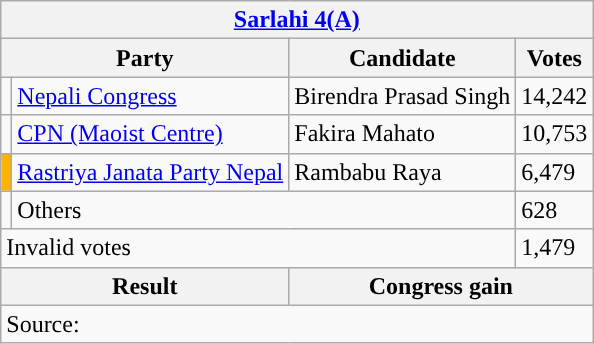<table class="wikitable">
<tr>
<th colspan="4"><a href='#'>Sarlahi 4(A)</a></th>
</tr>
<tr>
<th colspan="2">Party</th>
<th>Candidate</th>
<th>Votes</th>
</tr>
<tr>
<td style="background-color:"></td>
<td><a href='#'>Nepali Congress</a></td>
<td>Birendra Prasad Singh</td>
<td>14,242</td>
</tr>
<tr>
<td style="background-color:"></td>
<td><a href='#'>CPN (Maoist Centre)</a></td>
<td>Fakira Mahato</td>
<td>10,753</td>
</tr>
<tr>
<td style="background-color:#ffb300"></td>
<td><a href='#'>Rastriya Janata Party Nepal</a></td>
<td>Rambabu Raya</td>
<td>6,479</td>
</tr>
<tr>
<td></td>
<td colspan="2">Others</td>
<td>628</td>
</tr>
<tr>
<td colspan="3">Invalid votes</td>
<td>1,479</td>
</tr>
<tr>
<th colspan="2">Result</th>
<th colspan="2">Congress gain</th>
</tr>
<tr>
<td colspan="4">Source:</td>
</tr>
</table>
